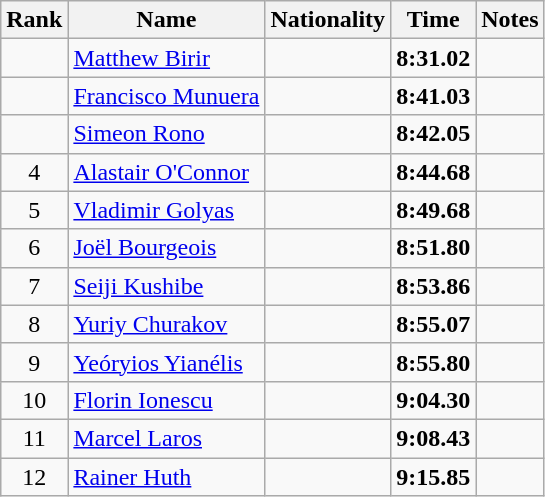<table class="wikitable sortable" style="text-align:center">
<tr>
<th>Rank</th>
<th>Name</th>
<th>Nationality</th>
<th>Time</th>
<th>Notes</th>
</tr>
<tr>
<td></td>
<td align=left><a href='#'>Matthew Birir</a></td>
<td align=left></td>
<td><strong>8:31.02</strong></td>
<td></td>
</tr>
<tr>
<td></td>
<td align=left><a href='#'>Francisco Munuera</a></td>
<td align=left></td>
<td><strong>8:41.03</strong></td>
<td></td>
</tr>
<tr>
<td></td>
<td align=left><a href='#'>Simeon Rono</a></td>
<td align=left></td>
<td><strong>8:42.05</strong></td>
<td></td>
</tr>
<tr>
<td>4</td>
<td align=left><a href='#'>Alastair O'Connor</a></td>
<td align=left></td>
<td><strong>8:44.68</strong></td>
<td></td>
</tr>
<tr>
<td>5</td>
<td align=left><a href='#'>Vladimir Golyas</a></td>
<td align=left></td>
<td><strong>8:49.68</strong></td>
<td></td>
</tr>
<tr>
<td>6</td>
<td align=left><a href='#'>Joël Bourgeois</a></td>
<td align=left></td>
<td><strong>8:51.80</strong></td>
<td></td>
</tr>
<tr>
<td>7</td>
<td align=left><a href='#'>Seiji Kushibe</a></td>
<td align=left></td>
<td><strong>8:53.86</strong></td>
<td></td>
</tr>
<tr>
<td>8</td>
<td align=left><a href='#'>Yuriy Churakov</a></td>
<td align=left></td>
<td><strong>8:55.07</strong></td>
<td></td>
</tr>
<tr>
<td>9</td>
<td align=left><a href='#'>Yeóryios Yianélis</a></td>
<td align=left></td>
<td><strong>8:55.80</strong></td>
<td></td>
</tr>
<tr>
<td>10</td>
<td align=left><a href='#'>Florin Ionescu</a></td>
<td align=left></td>
<td><strong>9:04.30</strong></td>
<td></td>
</tr>
<tr>
<td>11</td>
<td align=left><a href='#'>Marcel Laros</a></td>
<td align=left></td>
<td><strong>9:08.43</strong></td>
<td></td>
</tr>
<tr>
<td>12</td>
<td align=left><a href='#'>Rainer Huth</a></td>
<td align=left></td>
<td><strong>9:15.85</strong></td>
<td></td>
</tr>
</table>
